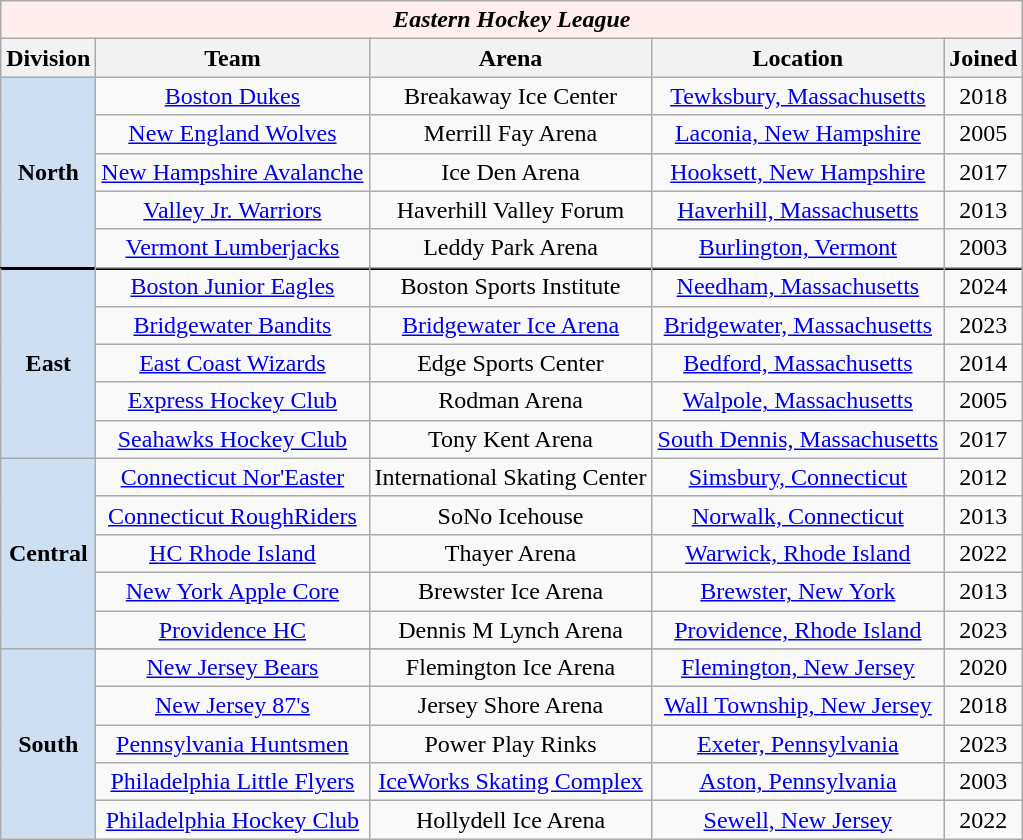<table class="wikitable" style="text-align:center">
<tr bgcolor="#ffeeee">
<td colspan="7"><strong><em>Eastern Hockey League</em></strong></td>
</tr>
<tr>
<th>Division</th>
<th>Team</th>
<th>Arena</th>
<th>Location</th>
<th>Joined</th>
</tr>
<tr>
<th rowspan=5 style=background:#cedff2;>North</th>
<td><a href='#'>Boston Dukes</a></td>
<td>Breakaway Ice Center</td>
<td><a href='#'>Tewksbury, Massachusetts</a></td>
<td>2018</td>
</tr>
<tr>
<td><a href='#'>New England Wolves</a></td>
<td>Merrill Fay Arena</td>
<td><a href='#'>Laconia, New Hampshire</a></td>
<td>2005</td>
</tr>
<tr>
<td><a href='#'>New Hampshire Avalanche</a></td>
<td>Ice Den Arena</td>
<td><a href='#'>Hooksett, New Hampshire</a></td>
<td>2017</td>
</tr>
<tr>
<td><a href='#'>Valley Jr. Warriors</a></td>
<td>Haverhill Valley Forum</td>
<td><a href='#'>Haverhill, Massachusetts</a></td>
<td>2013</td>
</tr>
<tr style="border-bottom: 2px solid black;">
<td><a href='#'>Vermont Lumberjacks</a></td>
<td>Leddy Park Arena</td>
<td><a href='#'>Burlington, Vermont</a></td>
<td>2003</td>
</tr>
<tr style="border-top: 2px solid black;">
<th rowspan="6" style="background:#cedff2;">East</th>
</tr>
<tr>
<td><a href='#'>Boston Junior Eagles</a></td>
<td>Boston Sports Institute</td>
<td><a href='#'>Needham, Massachusetts</a></td>
<td>2024</td>
</tr>
<tr>
<td><a href='#'>Bridgewater Bandits</a></td>
<td><a href='#'>Bridgewater Ice Arena</a></td>
<td><a href='#'>Bridgewater, Massachusetts</a></td>
<td>2023</td>
</tr>
<tr>
<td><a href='#'>East Coast Wizards</a></td>
<td>Edge Sports Center</td>
<td><a href='#'>Bedford, Massachusetts</a></td>
<td>2014</td>
</tr>
<tr>
<td><a href='#'>Express Hockey Club</a></td>
<td>Rodman Arena</td>
<td><a href='#'>Walpole, Massachusetts</a></td>
<td>2005</td>
</tr>
<tr>
<td><a href='#'>Seahawks Hockey Club</a></td>
<td>Tony Kent Arena</td>
<td><a href='#'>South Dennis, Massachusetts</a></td>
<td>2017</td>
</tr>
<tr>
<th rowspan=5 style=background:#cedff2;>Central</th>
<td><a href='#'>Connecticut Nor'Easter</a></td>
<td>International Skating Center</td>
<td><a href='#'>Simsbury, Connecticut</a></td>
<td>2012</td>
</tr>
<tr>
<td><a href='#'>Connecticut RoughRiders</a></td>
<td>SoNo Icehouse</td>
<td><a href='#'>Norwalk, Connecticut</a></td>
<td>2013</td>
</tr>
<tr>
<td><a href='#'>HC Rhode Island</a></td>
<td>Thayer Arena</td>
<td><a href='#'>Warwick, Rhode Island</a></td>
<td>2022</td>
</tr>
<tr>
<td><a href='#'>New York Apple Core</a></td>
<td>Brewster Ice Arena</td>
<td><a href='#'>Brewster, New York</a></td>
<td>2013</td>
</tr>
<tr>
<td><a href='#'>Providence HC</a></td>
<td>Dennis M Lynch Arena</td>
<td><a href='#'>Providence, Rhode Island</a></td>
<td>2023</td>
</tr>
<tr>
<th rowspan=6 style=background:#cedff2;>South</th>
</tr>
<tr>
<td><a href='#'>New Jersey Bears</a></td>
<td>Flemington Ice Arena</td>
<td><a href='#'>Flemington, New Jersey</a></td>
<td>2020</td>
</tr>
<tr>
<td><a href='#'>New Jersey 87's</a></td>
<td>Jersey Shore Arena</td>
<td><a href='#'>Wall Township, New Jersey</a></td>
<td>2018</td>
</tr>
<tr>
<td><a href='#'>Pennsylvania Huntsmen</a></td>
<td>Power Play Rinks</td>
<td><a href='#'>Exeter, Pennsylvania</a></td>
<td>2023</td>
</tr>
<tr>
<td><a href='#'>Philadelphia Little Flyers</a></td>
<td><a href='#'>IceWorks Skating Complex</a></td>
<td><a href='#'>Aston, Pennsylvania</a></td>
<td>2003</td>
</tr>
<tr>
<td><a href='#'>Philadelphia Hockey Club</a></td>
<td>Hollydell Ice Arena</td>
<td><a href='#'>Sewell, New Jersey</a></td>
<td>2022</td>
</tr>
</table>
